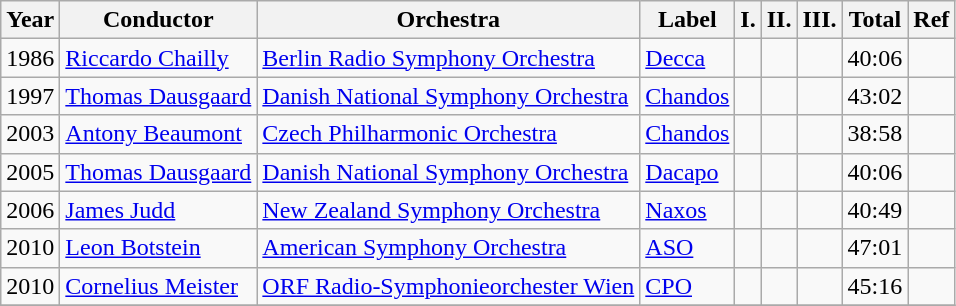<table class="wikitable sortable">
<tr>
<th>Year</th>
<th>Conductor</th>
<th>Orchestra</th>
<th>Label</th>
<th>I.</th>
<th>II.</th>
<th>III.</th>
<th>Total</th>
<th>Ref</th>
</tr>
<tr>
<td>1986</td>
<td><a href='#'>Riccardo Chailly</a></td>
<td><a href='#'>Berlin Radio Symphony Orchestra</a></td>
<td><a href='#'>Decca</a></td>
<td></td>
<td></td>
<td></td>
<td>40:06</td>
<td></td>
</tr>
<tr>
<td>1997</td>
<td><a href='#'>Thomas Dausgaard</a></td>
<td><a href='#'>Danish National Symphony Orchestra</a></td>
<td><a href='#'>Chandos</a></td>
<td></td>
<td></td>
<td></td>
<td>43:02</td>
<td></td>
</tr>
<tr>
<td>2003</td>
<td><a href='#'>Antony Beaumont</a></td>
<td><a href='#'>Czech Philharmonic Orchestra</a></td>
<td><a href='#'>Chandos</a></td>
<td></td>
<td></td>
<td></td>
<td>38:58</td>
<td></td>
</tr>
<tr>
<td>2005</td>
<td><a href='#'>Thomas Dausgaard</a></td>
<td><a href='#'>Danish National Symphony Orchestra</a></td>
<td><a href='#'>Dacapo</a></td>
<td></td>
<td></td>
<td></td>
<td>40:06</td>
<td></td>
</tr>
<tr>
<td>2006</td>
<td><a href='#'>James Judd</a></td>
<td><a href='#'>New Zealand Symphony Orchestra</a></td>
<td><a href='#'>Naxos</a></td>
<td></td>
<td></td>
<td></td>
<td>40:49</td>
<td></td>
</tr>
<tr>
<td>2010</td>
<td><a href='#'>Leon Botstein</a></td>
<td><a href='#'>American Symphony Orchestra</a></td>
<td><a href='#'>ASO</a></td>
<td></td>
<td></td>
<td></td>
<td>47:01</td>
<td></td>
</tr>
<tr>
<td>2010</td>
<td><a href='#'>Cornelius Meister</a></td>
<td><a href='#'>ORF Radio-Symphonieorchester Wien</a></td>
<td><a href='#'>CPO</a></td>
<td></td>
<td></td>
<td></td>
<td>45:16</td>
<td></td>
</tr>
<tr>
</tr>
</table>
